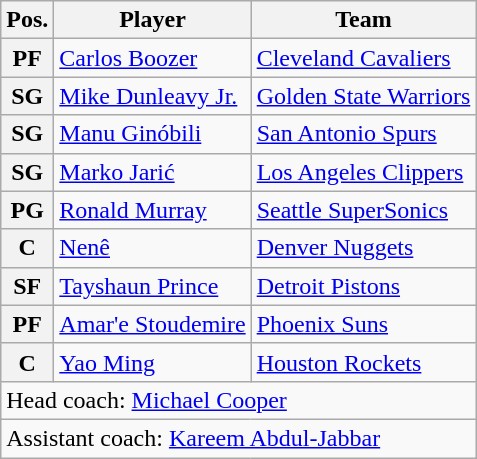<table class="wikitable">
<tr>
<th>Pos.</th>
<th>Player</th>
<th>Team</th>
</tr>
<tr>
<th>PF</th>
<td><a href='#'>Carlos Boozer</a></td>
<td><a href='#'>Cleveland Cavaliers</a></td>
</tr>
<tr>
<th>SG</th>
<td><a href='#'>Mike Dunleavy Jr.</a></td>
<td><a href='#'>Golden State Warriors</a></td>
</tr>
<tr>
<th>SG</th>
<td><a href='#'>Manu Ginóbili</a></td>
<td><a href='#'>San Antonio Spurs</a></td>
</tr>
<tr>
<th>SG</th>
<td><a href='#'>Marko Jarić</a></td>
<td><a href='#'>Los Angeles Clippers</a></td>
</tr>
<tr>
<th>PG</th>
<td><a href='#'>Ronald Murray</a></td>
<td><a href='#'>Seattle SuperSonics</a></td>
</tr>
<tr>
<th>C</th>
<td><a href='#'>Nenê</a></td>
<td><a href='#'>Denver Nuggets</a></td>
</tr>
<tr>
<th>SF</th>
<td><a href='#'>Tayshaun Prince</a></td>
<td><a href='#'>Detroit Pistons</a></td>
</tr>
<tr>
<th>PF</th>
<td><a href='#'>Amar'e Stoudemire</a></td>
<td><a href='#'>Phoenix Suns</a></td>
</tr>
<tr>
<th>C</th>
<td><a href='#'>Yao Ming</a></td>
<td><a href='#'>Houston Rockets</a></td>
</tr>
<tr>
<td colspan="3">Head coach: <a href='#'>Michael Cooper</a></td>
</tr>
<tr>
<td colspan="3">Assistant coach: <a href='#'>Kareem Abdul-Jabbar</a></td>
</tr>
</table>
